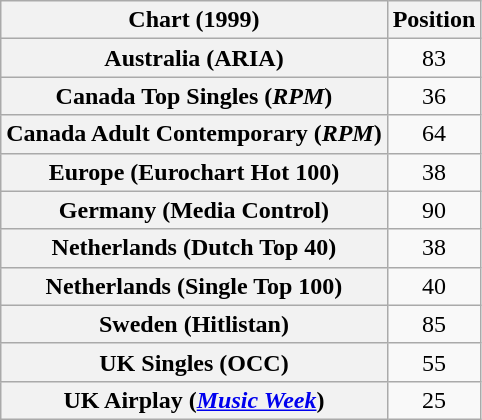<table class="wikitable plainrowheaders sortable" style="text-align:center">
<tr>
<th scope="col">Chart (1999)</th>
<th scope="col">Position</th>
</tr>
<tr>
<th scope="row">Australia (ARIA)</th>
<td>83</td>
</tr>
<tr>
<th scope="row">Canada Top Singles (<em>RPM</em>)</th>
<td>36</td>
</tr>
<tr>
<th scope="row">Canada Adult Contemporary (<em>RPM</em>)</th>
<td>64</td>
</tr>
<tr>
<th scope="row">Europe (Eurochart Hot 100)</th>
<td>38</td>
</tr>
<tr>
<th scope="row">Germany (Media Control)</th>
<td>90</td>
</tr>
<tr>
<th scope="row">Netherlands (Dutch Top 40)</th>
<td>38</td>
</tr>
<tr>
<th scope="row">Netherlands (Single Top 100)</th>
<td>40</td>
</tr>
<tr>
<th scope="row">Sweden (Hitlistan)</th>
<td>85</td>
</tr>
<tr>
<th scope="row">UK Singles (OCC)</th>
<td>55</td>
</tr>
<tr>
<th scope="row">UK Airplay (<em><a href='#'>Music Week</a></em>)</th>
<td>25</td>
</tr>
</table>
